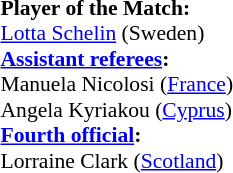<table width=100% style="font-size:90%">
<tr>
<td><br><strong>Player of the Match:</strong>
<br><a href='#'>Lotta Schelin</a> (Sweden)<br><strong><a href='#'>Assistant referees</a>:</strong>
<br>Manuela Nicolosi (<a href='#'>France</a>)
<br>Angela Kyriakou (<a href='#'>Cyprus</a>)
<br><strong><a href='#'>Fourth official</a>:</strong>
<br>Lorraine Clark (<a href='#'>Scotland</a>)</td>
</tr>
</table>
